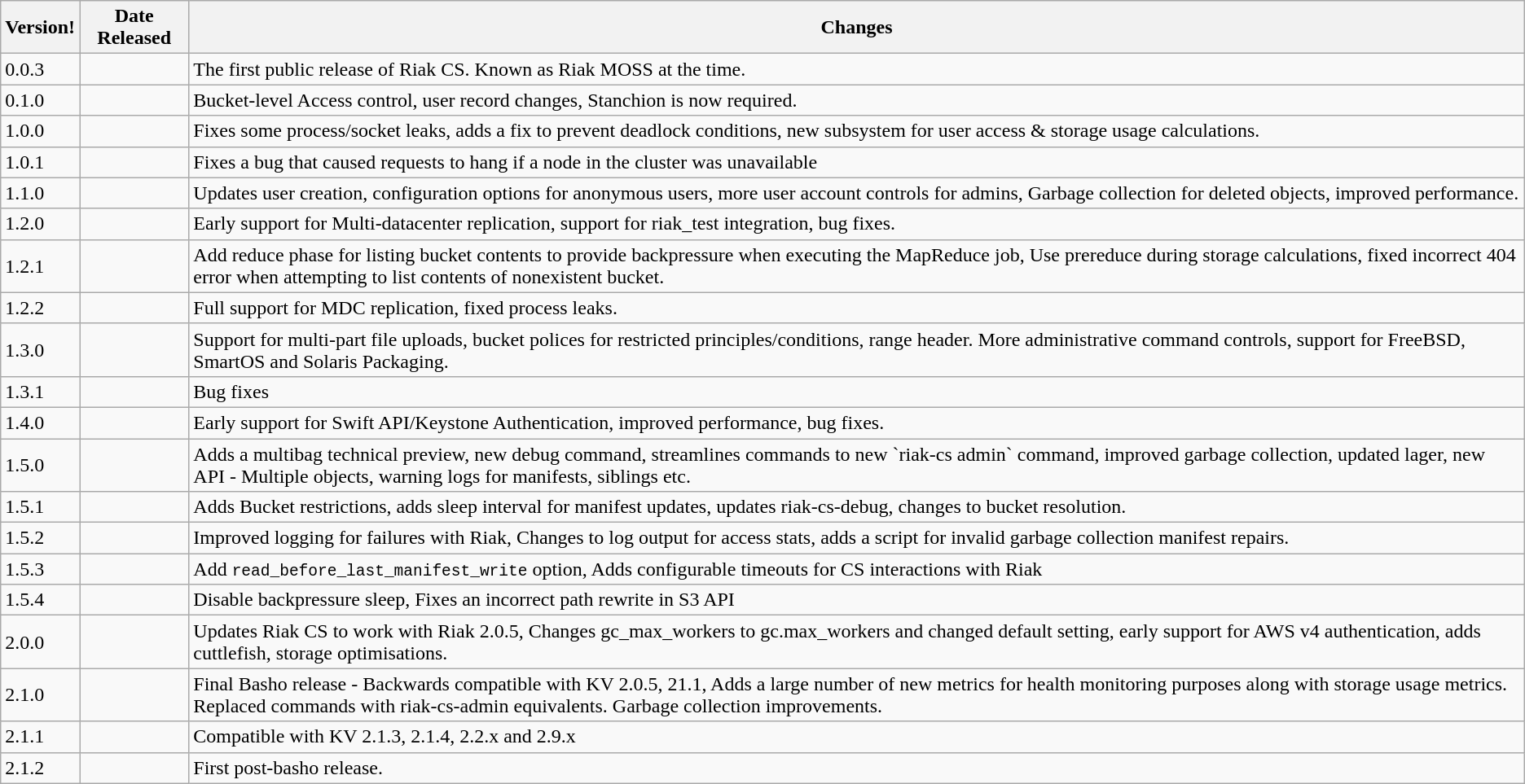<table class="wikitable sortable">
<tr>
<th data-sort-type="IPAddress">Version!</th>
<th>Date Released</th>
<th>Changes</th>
</tr>
<tr>
<td>0.0.3</td>
<td></td>
<td>The first public release of Riak CS. Known as Riak MOSS at the time.</td>
</tr>
<tr>
<td>0.1.0</td>
<td></td>
<td>Bucket-level Access control, user record changes, Stanchion is now required.</td>
</tr>
<tr>
<td>1.0.0</td>
<td></td>
<td>Fixes some process/socket leaks, adds a fix to prevent deadlock conditions, new subsystem for user access & storage usage calculations.</td>
</tr>
<tr>
<td>1.0.1</td>
<td></td>
<td>Fixes a bug that caused requests to hang if a node in the cluster was unavailable</td>
</tr>
<tr>
<td>1.1.0</td>
<td></td>
<td>Updates user creation, configuration options for anonymous users, more user account controls for admins, Garbage collection for deleted objects, improved performance.</td>
</tr>
<tr>
<td>1.2.0</td>
<td></td>
<td>Early support for Multi-datacenter replication, support for riak_test integration, bug fixes.</td>
</tr>
<tr>
<td>1.2.1</td>
<td></td>
<td>Add reduce phase for listing bucket contents to provide backpressure when executing the MapReduce job, Use prereduce during storage calculations, fixed incorrect 404 error when attempting to list contents of nonexistent bucket.</td>
</tr>
<tr>
<td>1.2.2</td>
<td></td>
<td>Full support for MDC replication, fixed process leaks.</td>
</tr>
<tr>
<td>1.3.0</td>
<td></td>
<td>Support for multi-part file uploads, bucket polices for restricted principles/conditions, range header. More administrative command controls, support for FreeBSD, SmartOS and Solaris Packaging.</td>
</tr>
<tr>
<td>1.3.1</td>
<td></td>
<td>Bug fixes</td>
</tr>
<tr>
<td>1.4.0</td>
<td></td>
<td>Early support for Swift API/Keystone Authentication, improved performance, bug fixes.</td>
</tr>
<tr>
<td>1.5.0</td>
<td></td>
<td>Adds a multibag technical preview, new debug command, streamlines commands to new `riak-cs admin` command, improved garbage collection, updated lager, new API - Multiple objects, warning logs for manifests, siblings etc.</td>
</tr>
<tr>
<td>1.5.1</td>
<td></td>
<td>Adds Bucket restrictions, adds sleep interval for manifest updates, updates riak-cs-debug, changes to bucket resolution.</td>
</tr>
<tr>
<td>1.5.2</td>
<td></td>
<td>Improved logging for failures with Riak, Changes to log output for access stats, adds a script for invalid garbage collection manifest repairs.</td>
</tr>
<tr>
<td>1.5.3</td>
<td></td>
<td>Add <code>read_before_last_manifest_write</code> option, Adds configurable timeouts for CS interactions with Riak</td>
</tr>
<tr>
<td>1.5.4</td>
<td></td>
<td>Disable backpressure sleep, Fixes an incorrect path rewrite in S3 API</td>
</tr>
<tr>
<td>2.0.0</td>
<td></td>
<td>Updates Riak CS to work with Riak 2.0.5, Changes gc_max_workers to gc.max_workers and changed default setting, early support for AWS v4 authentication, adds cuttlefish, storage optimisations.</td>
</tr>
<tr>
<td>2.1.0</td>
<td></td>
<td>Final Basho release - Backwards compatible with KV 2.0.5, 21.1, Adds a large number of new metrics for health monitoring purposes along with storage usage metrics. Replaced commands with riak-cs-admin equivalents. Garbage collection improvements.</td>
</tr>
<tr>
<td>2.1.1</td>
<td></td>
<td>Compatible with KV 2.1.3, 2.1.4, 2.2.x and 2.9.x</td>
</tr>
<tr>
<td>2.1.2</td>
<td></td>
<td>First post-basho release.</td>
</tr>
</table>
